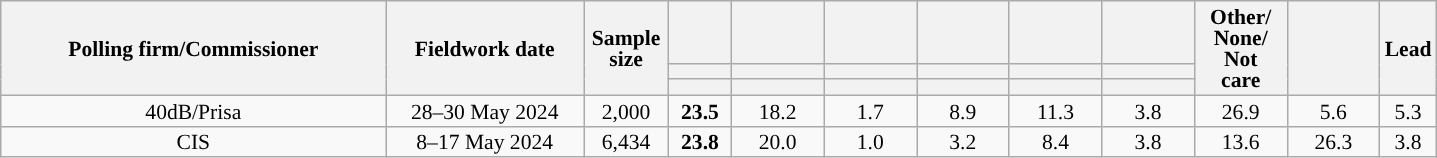<table class="wikitable collapsible collapsed" style="text-align:center; font-size:90%; line-height:14px;">
<tr style="height:42px;">
<th style="width:250px;" rowspan="3">Polling firm/Commissioner</th>
<th style="width:125px;" rowspan="3">Fieldwork date</th>
<th style="width:50px;" rowspan="3">Sample size</th>
<th style="width:35px;"></th>
<th style="width:55px;"></th>
<th style="width:55px;"></th>
<th style="width:55px;"></th>
<th style="width:55px;"></th>
<th style="width:55px;"></th>
<th style="width:55px;" rowspan="3">Other/<br>None/<br>Not<br>care</th>
<th style="width:55px;" rowspan="3"></th>
<th style="width:30px;" rowspan="3">Lead</th>
</tr>
<tr>
<th style="color:inherit;background:"></th>
<th style="color:inherit;background:"></th>
<th style="color:inherit;background:"></th>
<th style="color:inherit;background:"></th>
<th style="color:inherit;background:"></th>
<th style="color:inherit;background:"></th>
</tr>
<tr>
<th></th>
<th></th>
<th></th>
<th></th>
<th></th>
<th></th>
</tr>
<tr>
<td>40dB/Prisa</td>
<td>28–30 May 2024</td>
<td>2,000</td>
<td><strong>23.5</strong></td>
<td>18.2</td>
<td>1.7</td>
<td>8.9</td>
<td>11.3</td>
<td>3.8</td>
<td>26.9</td>
<td>5.6</td>
<td style="background:">5.3</td>
</tr>
<tr>
<td>CIS</td>
<td>8–17 May 2024</td>
<td>6,434</td>
<td><strong>23.8</strong></td>
<td>20.0</td>
<td>1.0</td>
<td>3.2</td>
<td>8.4</td>
<td>3.8</td>
<td>13.6</td>
<td>26.3</td>
<td style="background:">3.8</td>
</tr>
</table>
